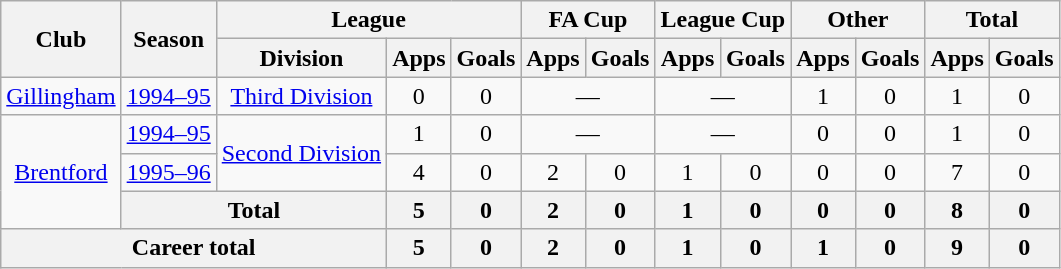<table class="wikitable" style="text-align: center;">
<tr>
<th rowspan="2">Club</th>
<th rowspan="2">Season</th>
<th colspan="3">League</th>
<th colspan="2">FA Cup</th>
<th colspan="2">League Cup</th>
<th colspan="2">Other</th>
<th colspan="2">Total</th>
</tr>
<tr>
<th>Division</th>
<th>Apps</th>
<th>Goals</th>
<th>Apps</th>
<th>Goals</th>
<th>Apps</th>
<th>Goals</th>
<th>Apps</th>
<th>Goals</th>
<th>Apps</th>
<th>Goals</th>
</tr>
<tr>
<td><a href='#'>Gillingham</a></td>
<td><a href='#'>1994–95</a></td>
<td><a href='#'>Third Division</a></td>
<td>0</td>
<td>0</td>
<td colspan="2">—</td>
<td colspan="2">—</td>
<td>1</td>
<td>0</td>
<td>1</td>
<td>0</td>
</tr>
<tr>
<td rowspan="3"><a href='#'>Brentford</a></td>
<td><a href='#'>1994–95</a></td>
<td rowspan="2"><a href='#'>Second Division</a></td>
<td>1</td>
<td>0</td>
<td colspan="2">—</td>
<td colspan="2">—</td>
<td>0</td>
<td>0</td>
<td>1</td>
<td>0</td>
</tr>
<tr>
<td><a href='#'>1995–96</a></td>
<td>4</td>
<td>0</td>
<td>2</td>
<td>0</td>
<td>1</td>
<td>0</td>
<td>0</td>
<td>0</td>
<td>7</td>
<td>0</td>
</tr>
<tr>
<th colspan="2">Total</th>
<th>5</th>
<th>0</th>
<th>2</th>
<th>0</th>
<th>1</th>
<th>0</th>
<th>0</th>
<th>0</th>
<th>8</th>
<th>0</th>
</tr>
<tr>
<th colspan="3">Career total</th>
<th>5</th>
<th>0</th>
<th>2</th>
<th>0</th>
<th>1</th>
<th>0</th>
<th>1</th>
<th>0</th>
<th>9</th>
<th>0</th>
</tr>
</table>
